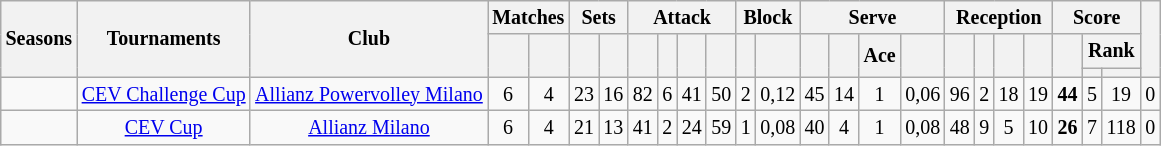<table class="wikitable"style="text-align:center;font-size:smaller">
<tr>
<th rowspan="3">Seasons</th>
<th rowspan="3">Tournaments</th>
<th rowspan="3">Club</th>
<th colspan="2">Matches</th>
<th colspan="2">Sets</th>
<th colspan="4">Attack</th>
<th colspan="2">Block</th>
<th colspan="4">Serve</th>
<th colspan="4">Reception</th>
<th colspan="3">Score</th>
<th rowspan="3"></th>
</tr>
<tr>
<th rowspan="2"></th>
<th rowspan="2"></th>
<th rowspan="2"></th>
<th rowspan="2"></th>
<th rowspan="2"></th>
<th rowspan="2"></th>
<th rowspan="2"></th>
<th rowspan="2"></th>
<th rowspan="2"></th>
<th rowspan="2"></th>
<th rowspan="2"></th>
<th rowspan="2"></th>
<th rowspan="2">Ace</th>
<th rowspan="2"></th>
<th rowspan="2"></th>
<th rowspan="2"></th>
<th rowspan="2"></th>
<th rowspan="2"></th>
<th rowspan="2"></th>
<th colspan="2">Rank</th>
</tr>
<tr>
<th></th>
<th></th>
</tr>
<tr>
<td></td>
<td><a href='#'>CEV Challenge Cup</a></td>
<td><a href='#'>Allianz Powervolley Milano</a></td>
<td>6</td>
<td>4</td>
<td>23</td>
<td>16</td>
<td>82</td>
<td>6</td>
<td>41</td>
<td>50</td>
<td>2</td>
<td>0,12</td>
<td>45</td>
<td>14</td>
<td>1</td>
<td>0,06</td>
<td>96</td>
<td>2</td>
<td>18</td>
<td>19</td>
<td><strong>44</strong></td>
<td>5</td>
<td>19</td>
<td>0</td>
</tr>
<tr>
<td></td>
<td><a href='#'>CEV Cup</a></td>
<td><a href='#'>Allianz Milano</a></td>
<td>6</td>
<td>4</td>
<td>21</td>
<td>13</td>
<td>41</td>
<td>2</td>
<td>24</td>
<td>59</td>
<td>1</td>
<td>0,08</td>
<td>40</td>
<td>4</td>
<td>1</td>
<td>0,08</td>
<td>48</td>
<td>9</td>
<td>5</td>
<td>10</td>
<td><strong>26</strong></td>
<td>7</td>
<td>118</td>
<td>0</td>
</tr>
</table>
